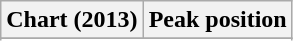<table class="wikitable sortable" border="1">
<tr>
<th>Chart (2013)</th>
<th>Peak position</th>
</tr>
<tr>
</tr>
<tr>
</tr>
</table>
